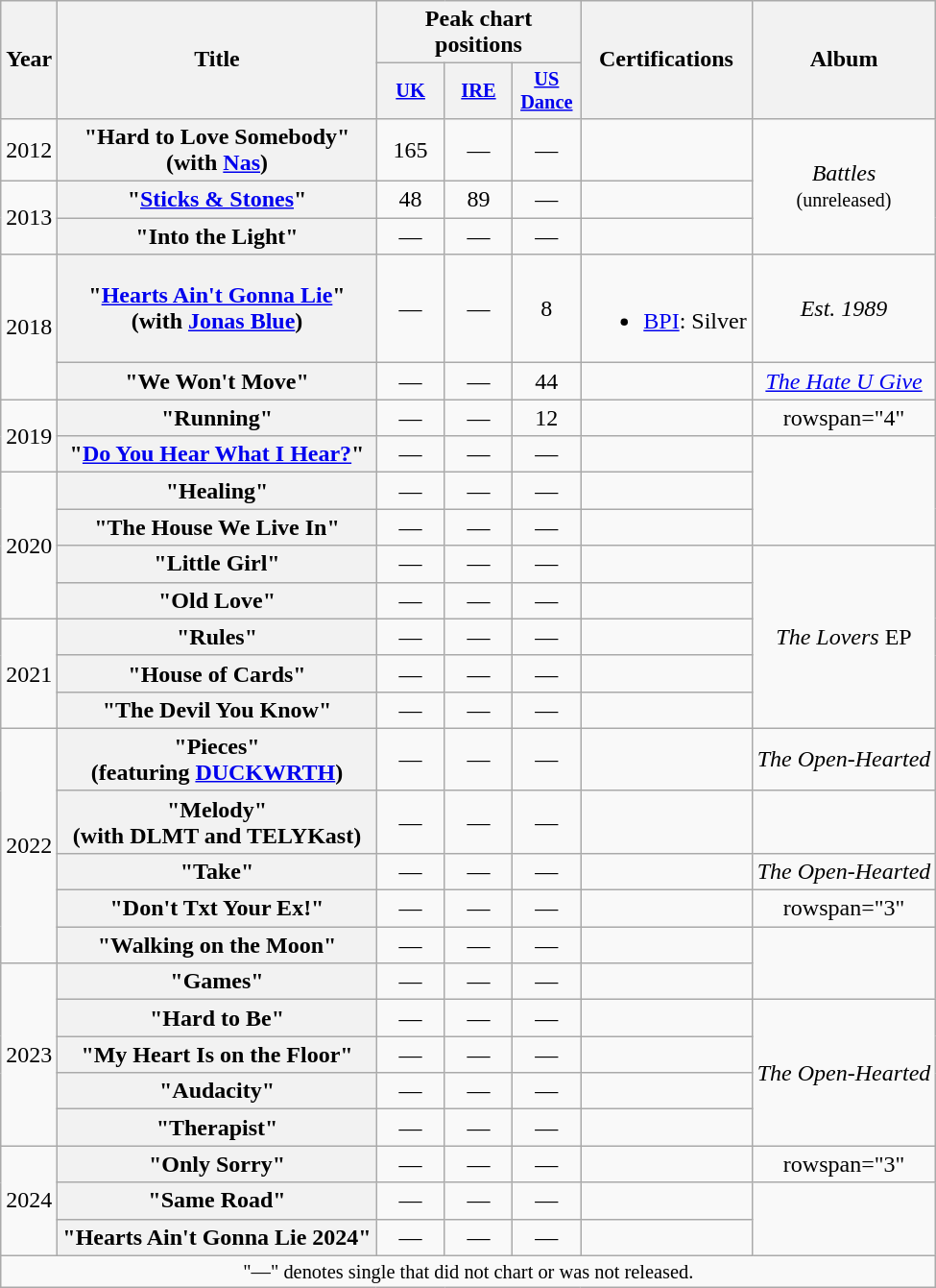<table class="wikitable plainrowheaders" style="text-align:center;">
<tr>
<th scope="col" rowspan="2">Year</th>
<th scope="col" rowspan="2">Title</th>
<th scope="col" colspan="3">Peak chart positions</th>
<th scope="col" rowspan="2">Certifications</th>
<th scope="col" rowspan="2">Album</th>
</tr>
<tr>
<th scope="col" style="width:3em;font-size:85%;"><a href='#'>UK</a><br></th>
<th scope="col" style="width:3em;font-size:85%;"><a href='#'>IRE</a><br></th>
<th scope="col" style="width:3em;font-size:85%;"><a href='#'>US<br>Dance</a><br></th>
</tr>
<tr>
<td>2012</td>
<th scope="row">"Hard to Love Somebody"<br><span>(with <a href='#'>Nas</a>)</span></th>
<td>165</td>
<td>—</td>
<td>—</td>
<td></td>
<td rowspan="3"><em>Battles</em><br><small>(unreleased)</small></td>
</tr>
<tr>
<td rowspan="2">2013</td>
<th scope="row">"<a href='#'>Sticks & Stones</a>"</th>
<td>48</td>
<td>89</td>
<td>—</td>
<td></td>
</tr>
<tr>
<th scope="row">"Into the Light"</th>
<td>—</td>
<td>—</td>
<td>—</td>
<td></td>
</tr>
<tr>
<td rowspan="2">2018</td>
<th scope="row">"<a href='#'>Hearts Ain't Gonna Lie</a>"<br><span>(with <a href='#'>Jonas Blue</a>)</span></th>
<td>—</td>
<td>—</td>
<td>8</td>
<td><br><ul><li><a href='#'>BPI</a>: Silver</li></ul></td>
<td><em>Est. 1989</em></td>
</tr>
<tr>
<th scope="row">"We Won't Move"</th>
<td>—</td>
<td>—</td>
<td>44</td>
<td></td>
<td><em><a href='#'>The Hate U Give</a></em></td>
</tr>
<tr>
<td rowspan="2">2019</td>
<th scope="row">"Running"</th>
<td>—</td>
<td>—</td>
<td>12</td>
<td></td>
<td>rowspan="4" </td>
</tr>
<tr>
<th scope="row">"<a href='#'>Do You Hear What I Hear?</a>"</th>
<td>—</td>
<td>—</td>
<td>—</td>
<td></td>
</tr>
<tr>
<td rowspan="4">2020</td>
<th scope="row">"Healing"</th>
<td>—</td>
<td>—</td>
<td>—</td>
<td></td>
</tr>
<tr>
<th scope="row">"The House We Live In"</th>
<td>—</td>
<td>—</td>
<td>—</td>
<td></td>
</tr>
<tr>
<th scope="row">"Little Girl"</th>
<td>—</td>
<td>—</td>
<td>—</td>
<td></td>
<td rowspan="5"><em>The Lovers</em> EP</td>
</tr>
<tr>
<th scope="row">"Old Love"</th>
<td>—</td>
<td>—</td>
<td>—</td>
<td></td>
</tr>
<tr>
<td rowspan="3">2021</td>
<th scope="row">"Rules"</th>
<td>—</td>
<td>—</td>
<td>—</td>
<td></td>
</tr>
<tr>
<th scope="row">"House of Cards"</th>
<td>—</td>
<td>—</td>
<td>—</td>
<td></td>
</tr>
<tr>
<th scope="row">"The Devil You Know"</th>
<td>—</td>
<td>—</td>
<td>—</td>
<td></td>
</tr>
<tr>
<td rowspan="5">2022</td>
<th scope="row">"Pieces"<br><span>(featuring <a href='#'>DUCKWRTH</a>)</span></th>
<td>—</td>
<td>—</td>
<td>—</td>
<td></td>
<td><em>The Open-Hearted</em></td>
</tr>
<tr>
<th scope="row">"Melody"<br><span>(with DLMT and TELYKast)</span></th>
<td>—</td>
<td>—</td>
<td>—</td>
<td></td>
<td></td>
</tr>
<tr>
<th scope="row">"Take"</th>
<td>—</td>
<td>—</td>
<td>—</td>
<td></td>
<td><em>The Open-Hearted</em></td>
</tr>
<tr>
<th scope="row">"Don't Txt Your Ex!"</th>
<td>—</td>
<td>—</td>
<td>—</td>
<td></td>
<td>rowspan="3" </td>
</tr>
<tr>
<th scope="row">"Walking on the Moon"</th>
<td>—</td>
<td>—</td>
<td>—</td>
<td></td>
</tr>
<tr>
<td rowspan="5">2023</td>
<th scope="row">"Games"</th>
<td>—</td>
<td>—</td>
<td>—</td>
<td></td>
</tr>
<tr>
<th scope="row">"Hard to Be"</th>
<td>—</td>
<td>—</td>
<td>—</td>
<td></td>
<td rowspan="4"><em>The Open-Hearted</em></td>
</tr>
<tr>
<th scope="row">"My Heart Is on the Floor"</th>
<td>—</td>
<td>—</td>
<td>—</td>
<td></td>
</tr>
<tr>
<th scope="row">"Audacity"</th>
<td>—</td>
<td>—</td>
<td>—</td>
<td></td>
</tr>
<tr>
<th scope="row">"Therapist"</th>
<td>—</td>
<td>—</td>
<td>—</td>
<td></td>
</tr>
<tr>
<td rowspan="3">2024</td>
<th scope="row">"Only Sorry"</th>
<td>—</td>
<td>—</td>
<td>—</td>
<td></td>
<td>rowspan="3" </td>
</tr>
<tr>
<th scope="row">"Same Road"</th>
<td>—</td>
<td>—</td>
<td>—</td>
<td></td>
</tr>
<tr>
<th scope="row">"Hearts Ain't Gonna Lie 2024"</th>
<td>—</td>
<td>—</td>
<td>—</td>
<td></td>
</tr>
<tr>
<td colspan="7" style="font-size:85%">"—" denotes single that did not chart or was not released.</td>
</tr>
</table>
